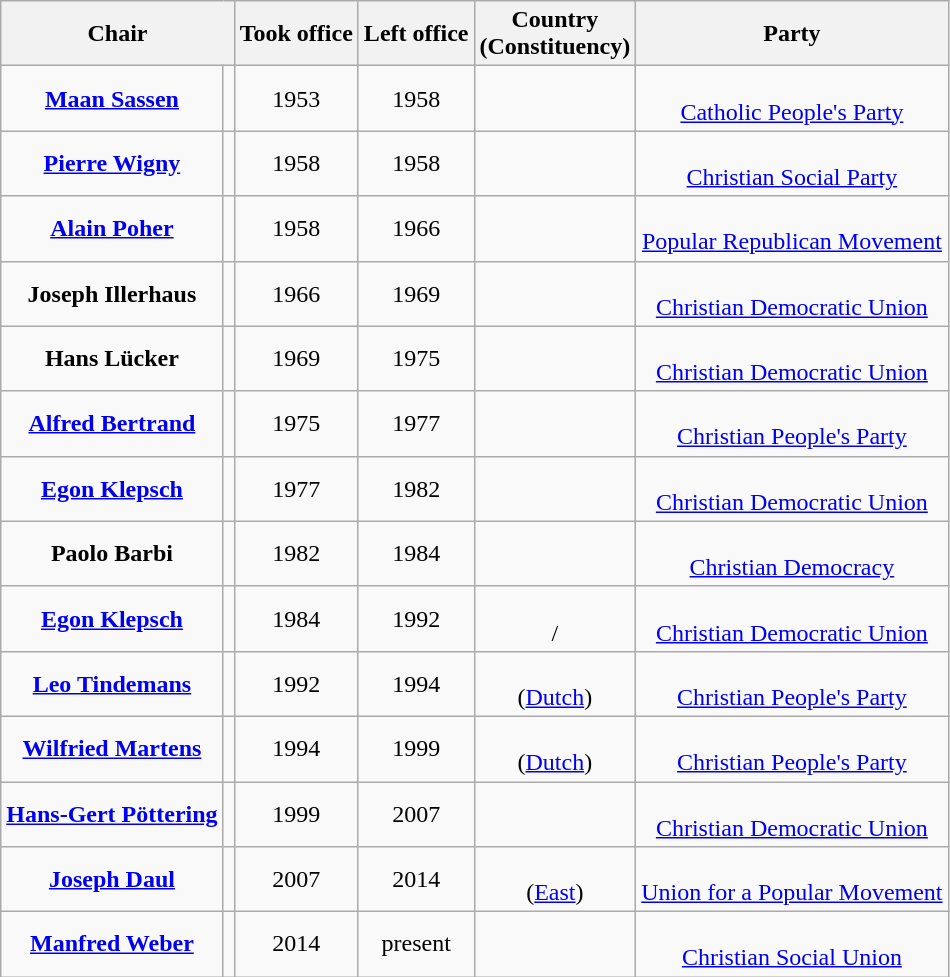<table class="wikitable" style="text-align:center">
<tr>
<th colspan=2>Chair</th>
<th>Took office</th>
<th>Left office</th>
<th>Country<br>(Constituency)</th>
<th>Party</th>
</tr>
<tr>
<td><strong><a href='#'>Maan Sassen</a></strong></td>
<td></td>
<td>1953</td>
<td>1958</td>
<td></td>
<td><br><a href='#'>Catholic People's Party</a></td>
</tr>
<tr>
<td><strong><a href='#'>Pierre Wigny</a></strong></td>
<td></td>
<td>1958</td>
<td>1958</td>
<td></td>
<td><br><a href='#'>Christian Social Party</a></td>
</tr>
<tr>
<td><strong><a href='#'>Alain Poher</a></strong></td>
<td></td>
<td>1958</td>
<td>1966</td>
<td></td>
<td><br><a href='#'>Popular Republican Movement</a></td>
</tr>
<tr>
<td><strong>Joseph Illerhaus</strong></td>
<td></td>
<td>1966</td>
<td>1969</td>
<td></td>
<td><br><a href='#'>Christian Democratic Union</a></td>
</tr>
<tr>
<td><strong>Hans Lücker</strong></td>
<td></td>
<td>1969</td>
<td>1975</td>
<td></td>
<td><br><a href='#'>Christian Democratic Union</a></td>
</tr>
<tr>
<td><strong><a href='#'>Alfred Bertrand</a></strong></td>
<td></td>
<td>1975</td>
<td>1977</td>
<td></td>
<td><br><a href='#'>Christian People's Party</a></td>
</tr>
<tr>
<td><strong><a href='#'>Egon Klepsch</a></strong></td>
<td></td>
<td>1977</td>
<td>1982</td>
<td></td>
<td><br><a href='#'>Christian Democratic Union</a></td>
</tr>
<tr>
<td><strong>Paolo Barbi</strong></td>
<td></td>
<td>1982</td>
<td>1984</td>
<td></td>
<td><br><a href='#'>Christian Democracy</a></td>
</tr>
<tr>
<td><strong><a href='#'>Egon Klepsch</a></strong></td>
<td></td>
<td>1984</td>
<td>1992</td>
<td><br>/</td>
<td><br><a href='#'>Christian Democratic Union</a></td>
</tr>
<tr>
<td><strong><a href='#'>Leo Tindemans</a></strong></td>
<td></td>
<td>1992</td>
<td>1994</td>
<td><br>(<a href='#'>Dutch</a>)</td>
<td><br><a href='#'>Christian People's Party</a></td>
</tr>
<tr>
<td><strong><a href='#'>Wilfried Martens</a></strong></td>
<td></td>
<td>1994</td>
<td>1999</td>
<td><br>(<a href='#'>Dutch</a>)</td>
<td><br><a href='#'>Christian People's Party</a></td>
</tr>
<tr>
<td><strong><a href='#'>Hans-Gert Pöttering</a></strong></td>
<td></td>
<td>1999</td>
<td>2007</td>
<td></td>
<td><br><a href='#'>Christian Democratic Union</a></td>
</tr>
<tr>
<td><strong><a href='#'>Joseph Daul</a></strong></td>
<td></td>
<td>2007</td>
<td>2014</td>
<td><br>(<a href='#'>East</a>)</td>
<td><br><a href='#'>Union for a Popular Movement</a></td>
</tr>
<tr>
<td><strong><a href='#'>Manfred Weber</a></strong></td>
<td></td>
<td>2014</td>
<td>present</td>
<td></td>
<td><br><a href='#'>Christian Social Union</a></td>
</tr>
</table>
